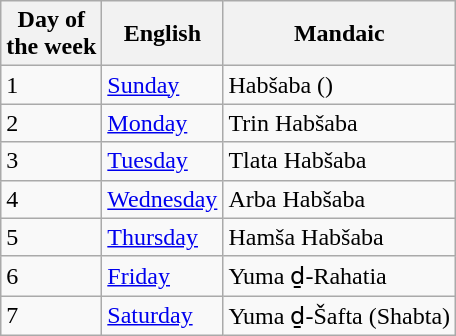<table class="wikitable">
<tr>
<th>Day of<br>the week</th>
<th>English</th>
<th>Mandaic</th>
</tr>
<tr>
<td>1</td>
<td><a href='#'>Sunday</a></td>
<td>Habšaba ()</td>
</tr>
<tr>
<td>2</td>
<td><a href='#'>Monday</a></td>
<td>Trin Habšaba</td>
</tr>
<tr>
<td>3</td>
<td><a href='#'>Tuesday</a></td>
<td>Tlata Habšaba</td>
</tr>
<tr>
<td>4</td>
<td><a href='#'>Wednesday</a></td>
<td>Arba Habšaba</td>
</tr>
<tr>
<td>5</td>
<td><a href='#'>Thursday</a></td>
<td>Hamša Habšaba</td>
</tr>
<tr>
<td>6</td>
<td><a href='#'>Friday</a></td>
<td>Yuma ḏ-Rahatia</td>
</tr>
<tr>
<td>7</td>
<td><a href='#'>Saturday</a></td>
<td>Yuma ḏ-Šafta (Shabta)</td>
</tr>
</table>
